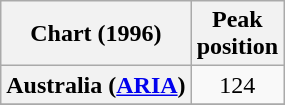<table class="wikitable sortable plainrowheaders">
<tr>
<th scope="col">Chart (1996)</th>
<th scope="col">Peak<br>position</th>
</tr>
<tr>
<th scope="row">Australia (<a href='#'>ARIA</a>)</th>
<td align="center">124</td>
</tr>
<tr>
</tr>
</table>
